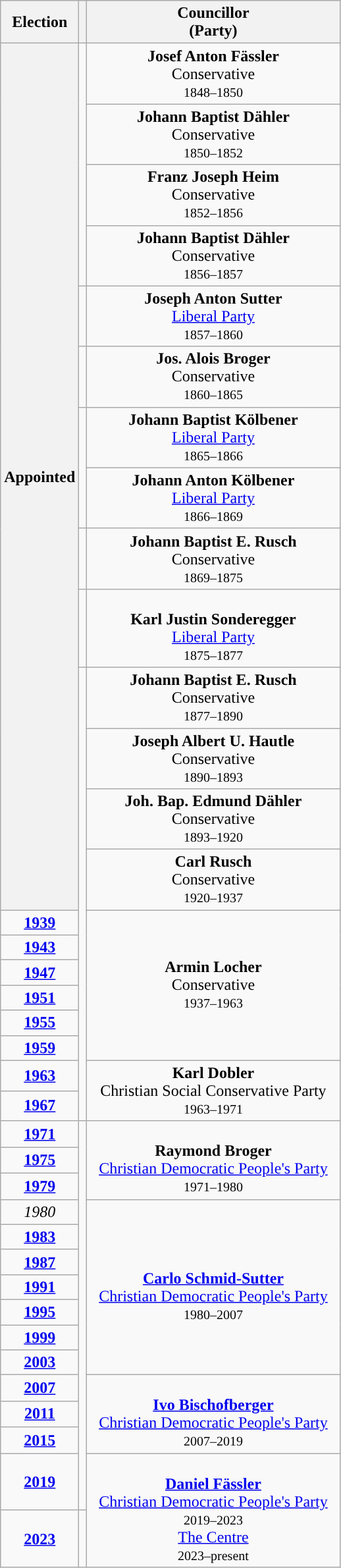<table class="wikitable" style="text-align:center">
<tr>
<th>Election</th>
<th></th>
<th scope="col" width="250" colspan = "1">Councillor<br> (Party)</th>
</tr>
<tr>
<th rowspan=15>Appointed</th>
<td rowspan=4; style="background-color: "></td>
<td rowspan=1><strong>Josef Anton Fässler</strong><br>Conservative<br><small>1848–1850</small></td>
</tr>
<tr>
<td rowspan=1><strong>Johann Baptist Dähler</strong><br>Conservative<br><small>1850–1852</small></td>
</tr>
<tr>
<td rowspan=1><strong>Franz Joseph Heim</strong><br>Conservative<br><small>1852–1856</small></td>
</tr>
<tr>
<td rowspan=1><strong>Johann Baptist Dähler</strong><br>Conservative<br><small>1856–1857</small></td>
</tr>
<tr>
<td rowspan=1; style="background-color: "></td>
<td rowspan=1><strong>Joseph Anton Sutter</strong><br><a href='#'>Liberal Party</a><br><small>1857–1860</small></td>
</tr>
<tr>
<td rowspan=1; style="background-color: "></td>
<td rowspan=1><strong>Jos. Alois Broger</strong><br>Conservative<br><small>1860–1865</small></td>
</tr>
<tr>
<td rowspan=2; style="background-color: "></td>
<td rowspan=1><strong>Johann Baptist Kölbener</strong><br><a href='#'>Liberal Party</a><br><small>1865–1866</small></td>
</tr>
<tr>
<td rowspan=1><strong>Johann Anton Kölbener</strong><br><a href='#'>Liberal Party</a><br><small>1866–1869</small></td>
</tr>
<tr>
<td rowspan=1; style="background-color: "></td>
<td rowspan=1><strong>Johann Baptist E. Rusch</strong><br>Conservative<br><small>1869–1875</small></td>
</tr>
<tr>
<td rowspan=1; style="background-color: "></td>
<td rowspan=1><br><strong>Karl Justin Sonderegger</strong><br><a href='#'>Liberal Party</a><br><small>1875–1877</small></td>
</tr>
<tr>
<td rowspan=13; style="background-color: "></td>
<td rowspan=1><strong>Johann Baptist E. Rusch</strong><br>Conservative<br><small>1877–1890</small></td>
</tr>
<tr>
<td rowspan=1><strong>Joseph Albert U. Hautle</strong><br>Conservative<br><small>1890–1893</small></td>
</tr>
<tr>
<td rowspan=1><strong>Joh. Bap. Edmund Dähler</strong><br>Conservative<br><small>1893–1920</small></td>
</tr>
<tr>
<td rowspan=1><strong>Carl Rusch</strong><br>Conservative<br><small>1920–1937</small></td>
</tr>
<tr>
<td rowspan=7><strong>Armin Locher</strong><br>Conservative<br><small>1937–1963</small></td>
</tr>
<tr>
<td><strong><a href='#'>1939</a></strong></td>
</tr>
<tr>
<td><strong><a href='#'>1943</a></strong></td>
</tr>
<tr>
<td><strong><a href='#'>1947</a></strong></td>
</tr>
<tr>
<td><strong><a href='#'>1951</a></strong></td>
</tr>
<tr>
<td><strong><a href='#'>1955</a></strong></td>
</tr>
<tr>
<td><strong><a href='#'>1959</a></strong></td>
</tr>
<tr>
<td><strong><a href='#'>1963</a></strong></td>
<td rowspan=2><strong>Karl Dobler</strong><br>Christian Social Conservative Party<br><small>1963–1971</small></td>
</tr>
<tr>
<td><strong><a href='#'>1967</a></strong></td>
</tr>
<tr>
<td><strong><a href='#'>1971</a></strong></td>
<td rowspan=14; style="background-color: "></td>
<td rowspan=3><br><strong>Raymond Broger</strong><br><a href='#'>Christian Democratic People's Party</a><br><small>1971–1980</small></td>
</tr>
<tr>
<td><strong><a href='#'>1975</a></strong></td>
</tr>
<tr>
<td><strong><a href='#'>1979</a></strong></td>
</tr>
<tr>
<td><em>1980</em></td>
<td rowspan=7><br><strong><a href='#'>Carlo Schmid-Sutter</a></strong><br><a href='#'>Christian Democratic People's Party</a><br><small>1980–2007</small></td>
</tr>
<tr>
<td><strong><a href='#'>1983</a></strong></td>
</tr>
<tr>
<td><strong><a href='#'>1987</a></strong></td>
</tr>
<tr>
<td><strong><a href='#'>1991</a></strong></td>
</tr>
<tr>
<td><strong><a href='#'>1995</a></strong></td>
</tr>
<tr>
<td><strong><a href='#'>1999</a></strong></td>
</tr>
<tr>
<td><strong><a href='#'>2003</a></strong></td>
</tr>
<tr>
<td><strong><a href='#'>2007</a></strong></td>
<td rowspan=3><br><strong><a href='#'>Ivo Bischofberger</a></strong><br><a href='#'>Christian Democratic People's Party</a><br><small>2007–2019</small></td>
</tr>
<tr>
<td><strong><a href='#'>2011</a></strong></td>
</tr>
<tr>
<td><strong><a href='#'>2015</a></strong></td>
</tr>
<tr>
<td><strong><a href='#'>2019</a></strong></td>
<td rowspan=2><br><strong><a href='#'>Daniel Fässler</a></strong><br><a href='#'>Christian Democratic People's Party</a><br><small>2019–2023</small><br><a href='#'>The Centre</a><br><small>2023–present</small></td>
</tr>
<tr>
<td><strong><a href='#'>2023</a></strong></td>
<td rowspan=1; style="background-color: "></td>
</tr>
</table>
